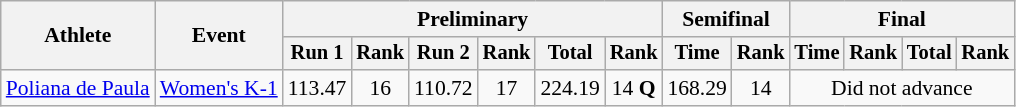<table class="wikitable" style="font-size:90%">
<tr>
<th rowspan="2">Athlete</th>
<th rowspan="2">Event</th>
<th colspan="6">Preliminary</th>
<th colspan="2">Semifinal</th>
<th colspan="4">Final</th>
</tr>
<tr style="font-size:95%">
<th>Run 1</th>
<th>Rank</th>
<th>Run 2</th>
<th>Rank</th>
<th>Total</th>
<th>Rank</th>
<th>Time</th>
<th>Rank</th>
<th>Time</th>
<th>Rank</th>
<th>Total</th>
<th>Rank</th>
</tr>
<tr align=center>
<td align=left><a href='#'>Poliana de Paula</a></td>
<td align=left><a href='#'>Women's K-1</a></td>
<td>113.47</td>
<td>16</td>
<td>110.72</td>
<td>17</td>
<td>224.19</td>
<td>14 <strong>Q</strong></td>
<td>168.29</td>
<td>14</td>
<td colspan=4>Did not advance</td>
</tr>
</table>
